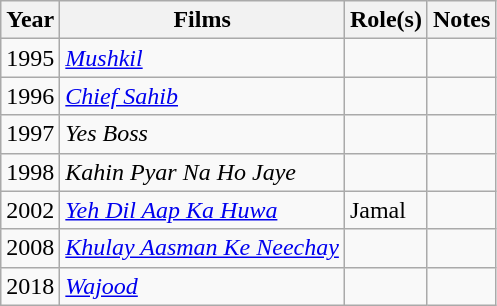<table class="wikitable">
<tr>
<th>Year</th>
<th>Films</th>
<th>Role(s)</th>
<th>Notes</th>
</tr>
<tr>
<td>1995</td>
<td><em><a href='#'>Mushkil</a></em></td>
<td></td>
<td></td>
</tr>
<tr>
<td>1996</td>
<td><em><a href='#'>Chief Sahib</a></em></td>
<td></td>
<td></td>
</tr>
<tr>
<td>1997</td>
<td><em>Yes Boss</em></td>
<td></td>
<td></td>
</tr>
<tr>
<td>1998</td>
<td><em>Kahin Pyar Na Ho Jaye</em></td>
<td></td>
<td></td>
</tr>
<tr>
<td>2002</td>
<td><em><a href='#'>Yeh Dil Aap Ka Huwa</a></em></td>
<td>Jamal</td>
<td></td>
</tr>
<tr>
<td>2008</td>
<td><em><a href='#'>Khulay Aasman Ke Neechay</a></em></td>
<td></td>
<td></td>
</tr>
<tr>
<td>2018</td>
<td><em><a href='#'>Wajood</a></em></td>
<td></td>
<td></td>
</tr>
</table>
